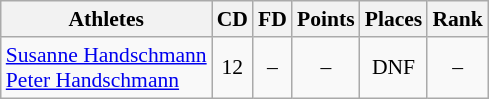<table class="wikitable" border="1" style="font-size:90%">
<tr>
<th>Athletes</th>
<th>CD</th>
<th>FD</th>
<th>Points</th>
<th>Places</th>
<th>Rank</th>
</tr>
<tr align=center>
<td align=left><a href='#'>Susanne Handschmann</a><br><a href='#'>Peter Handschmann</a></td>
<td>12</td>
<td>–</td>
<td>–</td>
<td>DNF</td>
<td>–</td>
</tr>
</table>
